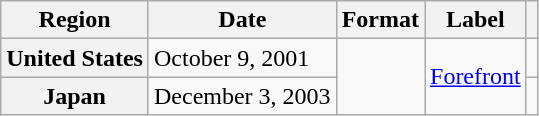<table class="wikitable plainrowheaders">
<tr>
<th scope="col">Region</th>
<th scope="col">Date</th>
<th scope="col">Format</th>
<th scope="col">Label</th>
<th scope="col"></th>
</tr>
<tr>
<th scope="row">United States</th>
<td>October 9, 2001</td>
<td rowspan="2"></td>
<td rowspan="2"><a href='#'>Forefront</a></td>
<td align="center"></td>
</tr>
<tr>
<th scope="row">Japan</th>
<td>December 3, 2003</td>
<td align="center"></td>
</tr>
</table>
